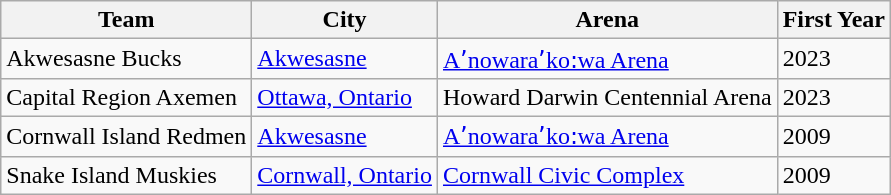<table class="wikitable">
<tr>
<th>Team</th>
<th>City</th>
<th>Arena</th>
<th>First Year</th>
</tr>
<tr>
<td>Akwesasne Bucks</td>
<td><a href='#'>Akwesasne</a></td>
<td><a href='#'>Aʼnowaraʼko꞉wa Arena</a></td>
<td>2023</td>
</tr>
<tr>
<td>Capital Region Axemen</td>
<td><a href='#'>Ottawa, Ontario</a></td>
<td>Howard Darwin Centennial Arena</td>
<td>2023</td>
</tr>
<tr>
<td>Cornwall Island Redmen</td>
<td><a href='#'>Akwesasne</a></td>
<td><a href='#'>Aʼnowaraʼko꞉wa Arena</a></td>
<td>2009</td>
</tr>
<tr>
<td>Snake Island Muskies</td>
<td><a href='#'>Cornwall, Ontario</a></td>
<td><a href='#'>Cornwall Civic Complex</a></td>
<td>2009</td>
</tr>
</table>
